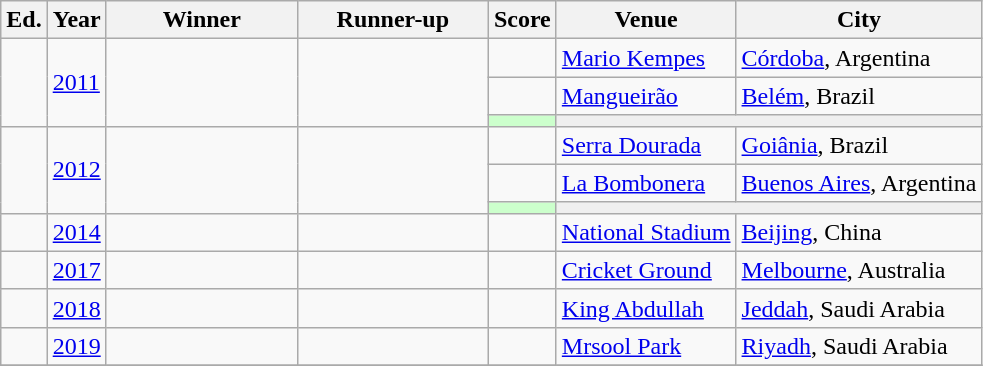<table class="wikitable sortable"; "style= "font-size:90%">
<tr>
<th>Ed.</th>
<th>Year</th>
<th width=120px>Winner</th>
<th width=120px>Runner-up</th>
<th>Score</th>
<th width=>Venue</th>
<th width=>City</th>
</tr>
<tr>
<td rowspan=3></td>
<td rowspan=3><a href='#'>2011</a></td>
<td rowspan=3><strong></strong></td>
<td rowspan=3></td>
<td></td>
<td><a href='#'>Mario Kempes</a></td>
<td><a href='#'>Córdoba</a>, Argentina</td>
</tr>
<tr>
<td></td>
<td><a href='#'>Mangueirão</a></td>
<td><a href='#'>Belém</a>, Brazil</td>
</tr>
<tr>
<td style="background-color:#ccffcc"></td>
<td colspan=2 style=background:#efefef></td>
</tr>
<tr>
<td rowspan=3></td>
<td rowspan=3><a href='#'>2012</a></td>
<td rowspan=3><strong></strong></td>
<td rowspan=3></td>
<td></td>
<td><a href='#'>Serra Dourada</a></td>
<td><a href='#'>Goiânia</a>, Brazil</td>
</tr>
<tr>
<td></td>
<td><a href='#'>La Bombonera</a></td>
<td><a href='#'>Buenos Aires</a>, Argentina</td>
</tr>
<tr>
<td style="background-color:#ccffcc"></td>
<td colspan=2 style=background:#efefef></td>
</tr>
<tr>
<td></td>
<td><a href='#'>2014</a></td>
<td><strong></strong></td>
<td></td>
<td></td>
<td><a href='#'>National Stadium</a></td>
<td><a href='#'>Beijing</a>, China</td>
</tr>
<tr>
<td></td>
<td><a href='#'>2017</a></td>
<td><strong></strong></td>
<td></td>
<td></td>
<td><a href='#'>Cricket Ground</a></td>
<td><a href='#'>Melbourne</a>, Australia</td>
</tr>
<tr>
<td></td>
<td><a href='#'>2018</a></td>
<td><strong></strong></td>
<td></td>
<td></td>
<td><a href='#'>King Abdullah</a></td>
<td><a href='#'>Jeddah</a>, Saudi Arabia</td>
</tr>
<tr>
<td></td>
<td><a href='#'>2019</a></td>
<td><strong></strong></td>
<td></td>
<td></td>
<td><a href='#'>Mrsool Park</a></td>
<td><a href='#'>Riyadh</a>, Saudi Arabia</td>
</tr>
<tr>
</tr>
</table>
